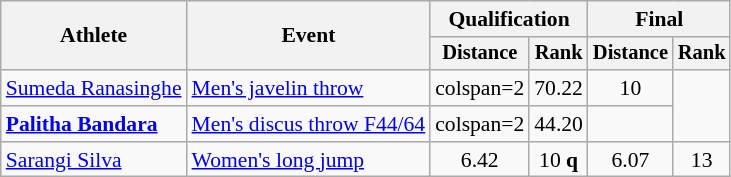<table class="wikitable" style="font-size:90%">
<tr>
<th rowspan=2>Athlete</th>
<th rowspan=2>Event</th>
<th colspan=2>Qualification</th>
<th colspan=2>Final</th>
</tr>
<tr style="font-size:95%">
<th>Distance</th>
<th>Rank</th>
<th>Distance</th>
<th>Rank</th>
</tr>
<tr align=center>
<td align=left><a href='#'>Sumeda Ranasinghe</a></td>
<td align=left><a href='#'>Men's javelin throw</a></td>
<td>colspan=2 </td>
<td>70.22</td>
<td>10</td>
</tr>
<tr align=center>
<td align=left><strong><a href='#'>Palitha Bandara</a></strong></td>
<td align=left><a href='#'>Men's discus throw F44/64</a></td>
<td>colspan=2 </td>
<td>44.20</td>
<td></td>
</tr>
<tr align=center>
<td align=left><a href='#'>Sarangi Silva</a></td>
<td align=left><a href='#'>Women's long jump</a></td>
<td>6.42</td>
<td>10 <strong>q</strong></td>
<td>6.07</td>
<td>13</td>
</tr>
</table>
